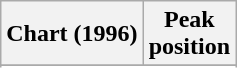<table class="wikitable sortable plainrowheaders" style="text-align:center;">
<tr>
<th scope="col">Chart (1996)</th>
<th scope="col">Peak<br>position</th>
</tr>
<tr>
</tr>
<tr>
</tr>
<tr>
</tr>
<tr>
</tr>
<tr>
</tr>
</table>
